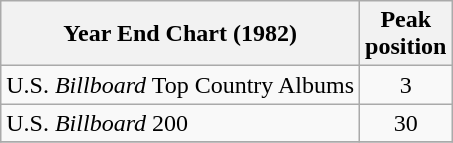<table class="wikitable">
<tr>
<th>Year End Chart (1982)</th>
<th>Peak<br>position</th>
</tr>
<tr>
<td>U.S. <em>Billboard</em> Top Country Albums</td>
<td align="center">3</td>
</tr>
<tr>
<td>U.S. <em>Billboard</em> 200</td>
<td align="center">30</td>
</tr>
<tr>
</tr>
</table>
